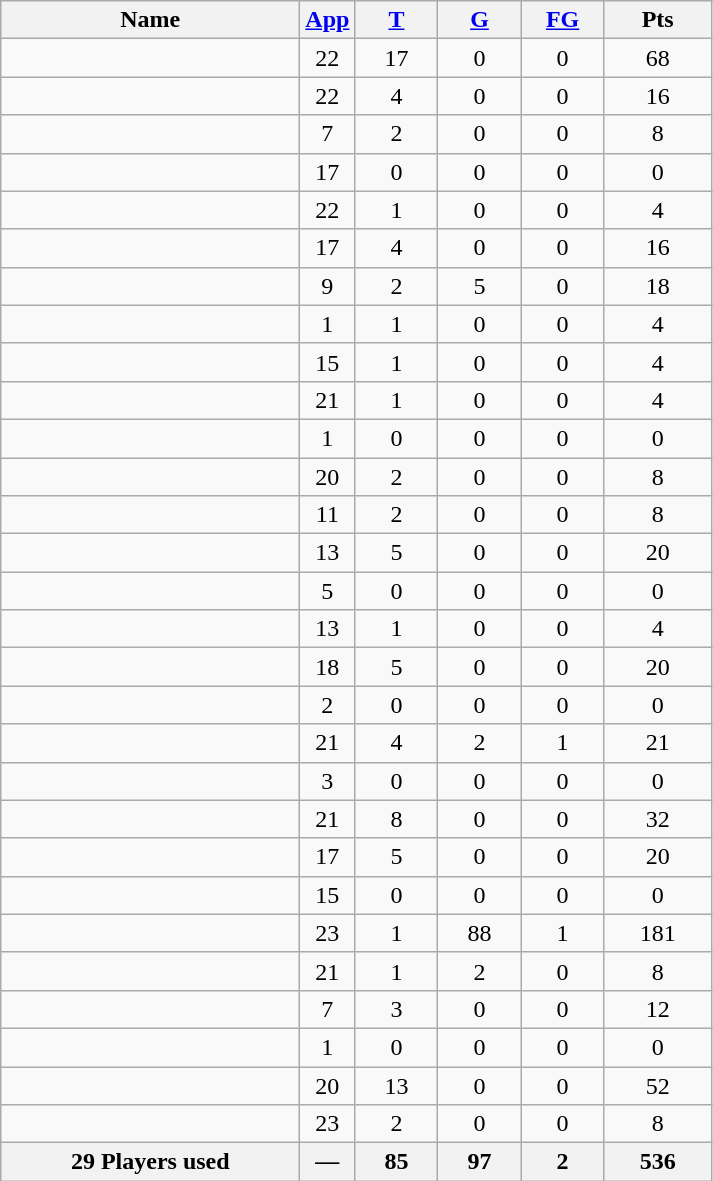<table class="wikitable sortable" style="text-align: center;">
<tr>
<th style="width:12em">Name</th>
<th><a href='#'>App</a></th>
<th style="width:3em"><a href='#'>T</a></th>
<th style="width:3em"><a href='#'>G</a></th>
<th style="width:3em"><a href='#'>FG</a></th>
<th style="width:4em">Pts</th>
</tr>
<tr>
<td style="text-align:left;"></td>
<td>22</td>
<td>17</td>
<td>0</td>
<td>0</td>
<td>68</td>
</tr>
<tr>
<td style="text-align:left;"></td>
<td>22</td>
<td>4</td>
<td>0</td>
<td>0</td>
<td>16</td>
</tr>
<tr>
<td style="text-align:left;"></td>
<td>7</td>
<td>2</td>
<td>0</td>
<td>0</td>
<td>8</td>
</tr>
<tr>
<td style="text-align:left;"></td>
<td>17</td>
<td>0</td>
<td>0</td>
<td>0</td>
<td>0</td>
</tr>
<tr>
<td style="text-align:left;"></td>
<td>22</td>
<td>1</td>
<td>0</td>
<td>0</td>
<td>4</td>
</tr>
<tr>
<td style="text-align:left;"></td>
<td>17</td>
<td>4</td>
<td>0</td>
<td>0</td>
<td>16</td>
</tr>
<tr>
<td style="text-align:left;"></td>
<td>9</td>
<td>2</td>
<td>5</td>
<td>0</td>
<td>18</td>
</tr>
<tr>
<td style="text-align:left;"></td>
<td>1</td>
<td>1</td>
<td>0</td>
<td>0</td>
<td>4</td>
</tr>
<tr>
<td style="text-align:left;"></td>
<td>15</td>
<td>1</td>
<td>0</td>
<td>0</td>
<td>4</td>
</tr>
<tr>
<td style="text-align:left;"></td>
<td>21</td>
<td>1</td>
<td>0</td>
<td>0</td>
<td>4</td>
</tr>
<tr>
<td style="text-align:left;"></td>
<td>1</td>
<td>0</td>
<td>0</td>
<td>0</td>
<td>0</td>
</tr>
<tr>
<td style="text-align:left;"></td>
<td>20</td>
<td>2</td>
<td>0</td>
<td>0</td>
<td>8</td>
</tr>
<tr>
<td style="text-align:left;"></td>
<td>11</td>
<td>2</td>
<td>0</td>
<td>0</td>
<td>8</td>
</tr>
<tr>
<td style="text-align:left;"></td>
<td>13</td>
<td>5</td>
<td>0</td>
<td>0</td>
<td>20</td>
</tr>
<tr>
<td style="text-align:left;"></td>
<td>5</td>
<td>0</td>
<td>0</td>
<td>0</td>
<td>0</td>
</tr>
<tr>
<td style="text-align:left;"></td>
<td>13</td>
<td>1</td>
<td>0</td>
<td>0</td>
<td>4</td>
</tr>
<tr>
<td style="text-align:left;"></td>
<td>18</td>
<td>5</td>
<td>0</td>
<td>0</td>
<td>20</td>
</tr>
<tr>
<td style="text-align:left;"></td>
<td>2</td>
<td>0</td>
<td>0</td>
<td>0</td>
<td>0</td>
</tr>
<tr>
<td style="text-align:left;"></td>
<td>21</td>
<td>4</td>
<td>2</td>
<td>1</td>
<td>21</td>
</tr>
<tr>
<td style="text-align:left;"></td>
<td>3</td>
<td>0</td>
<td>0</td>
<td>0</td>
<td>0</td>
</tr>
<tr>
<td style="text-align:left;"></td>
<td>21</td>
<td>8</td>
<td>0</td>
<td>0</td>
<td>32</td>
</tr>
<tr>
<td style="text-align:left;"></td>
<td>17</td>
<td>5</td>
<td>0</td>
<td>0</td>
<td>20</td>
</tr>
<tr>
<td style="text-align:left;"></td>
<td>15</td>
<td>0</td>
<td>0</td>
<td>0</td>
<td>0</td>
</tr>
<tr>
<td style="text-align:left;"></td>
<td>23</td>
<td>1</td>
<td>88</td>
<td>1</td>
<td>181</td>
</tr>
<tr>
<td style="text-align:left;"></td>
<td>21</td>
<td>1</td>
<td>2</td>
<td>0</td>
<td>8</td>
</tr>
<tr>
<td style="text-align:left;"></td>
<td>7</td>
<td>3</td>
<td>0</td>
<td>0</td>
<td>12</td>
</tr>
<tr>
<td style="text-align:left;"></td>
<td>1</td>
<td>0</td>
<td>0</td>
<td>0</td>
<td>0</td>
</tr>
<tr>
<td style="text-align:left;"></td>
<td>20</td>
<td>13</td>
<td>0</td>
<td>0</td>
<td>52</td>
</tr>
<tr>
<td style="text-align:left;"></td>
<td>23</td>
<td>2</td>
<td>0</td>
<td>0</td>
<td>8</td>
</tr>
<tr class="sortbottom">
<th>29 Players used</th>
<th>—</th>
<th>85</th>
<th>97</th>
<th>2</th>
<th>536</th>
</tr>
</table>
